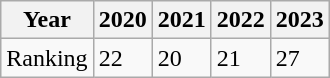<table class="wikitable">
<tr>
<th><strong>Year</strong></th>
<th>2020</th>
<th>2021</th>
<th>2022</th>
<th>2023</th>
</tr>
<tr>
<td>Ranking</td>
<td>22</td>
<td>20</td>
<td>21</td>
<td>27</td>
</tr>
</table>
